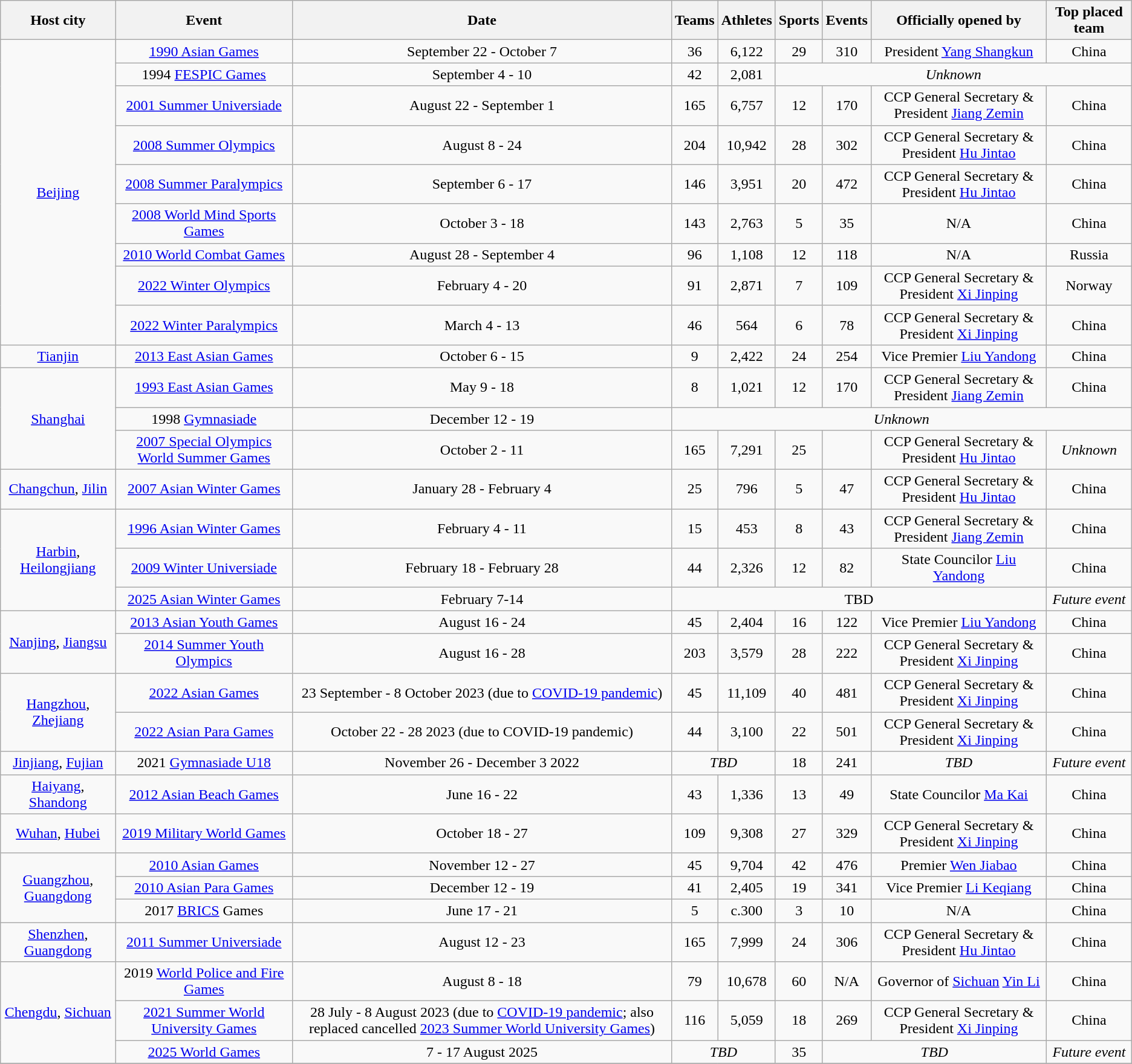<table class="wikitable sortable" style="text-align:center">
<tr>
<th>Host city</th>
<th>Event</th>
<th>Date</th>
<th>Teams</th>
<th>Athletes</th>
<th>Sports</th>
<th>Events</th>
<th>Officially opened by</th>
<th align=left>Top placed team</th>
</tr>
<tr>
<td rowspan=9><a href='#'>Beijing</a></td>
<td><a href='#'>1990 Asian Games</a></td>
<td>September 22 - October 7</td>
<td>36</td>
<td>6,122</td>
<td>29</td>
<td>310</td>
<td>President <a href='#'>Yang Shangkun</a></td>
<td> China</td>
</tr>
<tr>
<td>1994 <a href='#'>FESPIC Games</a></td>
<td>September 4 - 10</td>
<td>42</td>
<td>2,081</td>
<td colspan=4><em>Unknown</em></td>
</tr>
<tr>
<td><a href='#'>2001 Summer Universiade</a></td>
<td>August 22 - September 1</td>
<td>165</td>
<td>6,757</td>
<td>12</td>
<td>170</td>
<td>CCP General Secretary & President <a href='#'>Jiang Zemin</a></td>
<td> China</td>
</tr>
<tr>
<td><a href='#'>2008 Summer Olympics</a></td>
<td>August 8 - 24</td>
<td>204</td>
<td>10,942</td>
<td>28</td>
<td>302</td>
<td>CCP General Secretary & President <a href='#'>Hu Jintao</a></td>
<td> China</td>
</tr>
<tr>
<td><a href='#'>2008 Summer Paralympics</a></td>
<td>September 6 - 17</td>
<td>146</td>
<td>3,951</td>
<td>20</td>
<td>472</td>
<td>CCP General Secretary & President <a href='#'>Hu Jintao</a></td>
<td> China</td>
</tr>
<tr>
<td><a href='#'>2008 World Mind Sports Games</a></td>
<td>October 3 - 18</td>
<td>143</td>
<td>2,763</td>
<td>5</td>
<td>35</td>
<td>N/A</td>
<td> China</td>
</tr>
<tr>
<td><a href='#'>2010 World Combat Games</a></td>
<td>August 28 - September 4</td>
<td>96</td>
<td>1,108</td>
<td>12</td>
<td>118</td>
<td>N/A</td>
<td> Russia</td>
</tr>
<tr>
<td><a href='#'>2022 Winter Olympics</a></td>
<td>February 4 - 20</td>
<td>91</td>
<td>2,871</td>
<td>7</td>
<td>109</td>
<td>CCP General Secretary & President <a href='#'>Xi Jinping</a></td>
<td> Norway</td>
</tr>
<tr>
<td><a href='#'>2022 Winter Paralympics</a></td>
<td>March 4 - 13</td>
<td>46</td>
<td>564</td>
<td>6</td>
<td>78</td>
<td>CCP General Secretary & President <a href='#'>Xi Jinping</a></td>
<td> China</td>
</tr>
<tr>
<td><a href='#'>Tianjin</a></td>
<td><a href='#'>2013 East Asian Games</a></td>
<td>October 6 - 15</td>
<td>9</td>
<td>2,422</td>
<td>24</td>
<td>254</td>
<td>Vice Premier <a href='#'>Liu Yandong</a></td>
<td> China</td>
</tr>
<tr>
<td rowspan=3><a href='#'>Shanghai</a></td>
<td><a href='#'>1993 East Asian Games</a></td>
<td>May 9 - 18</td>
<td>8</td>
<td>1,021</td>
<td>12</td>
<td>170</td>
<td>CCP General Secretary & President <a href='#'>Jiang Zemin</a></td>
<td> China</td>
</tr>
<tr>
<td>1998 <a href='#'>Gymnasiade</a></td>
<td>December 12 - 19</td>
<td colspan=6><em>Unknown</em></td>
</tr>
<tr>
<td><a href='#'>2007 Special Olympics World Summer Games</a></td>
<td>October 2 - 11</td>
<td>165</td>
<td>7,291</td>
<td>25</td>
<td></td>
<td>CCP General Secretary & President <a href='#'>Hu Jintao</a></td>
<td><em>Unknown</em></td>
</tr>
<tr>
<td><a href='#'>Changchun</a>, <a href='#'>Jilin</a></td>
<td><a href='#'>2007 Asian Winter Games</a></td>
<td>January 28 - February 4</td>
<td>25</td>
<td>796</td>
<td>5</td>
<td>47</td>
<td>CCP General Secretary & President <a href='#'>Hu Jintao</a></td>
<td> China</td>
</tr>
<tr>
<td rowspan=3><a href='#'>Harbin</a>, <a href='#'>Heilongjiang</a></td>
<td><a href='#'>1996 Asian Winter Games</a></td>
<td>February 4 - 11</td>
<td>15</td>
<td>453</td>
<td>8</td>
<td>43</td>
<td>CCP General Secretary & President <a href='#'>Jiang Zemin</a></td>
<td> China</td>
</tr>
<tr>
<td><a href='#'>2009 Winter Universiade</a></td>
<td>February 18 - February 28</td>
<td>44</td>
<td>2,326</td>
<td>12</td>
<td>82</td>
<td>State Councilor <a href='#'>Liu Yandong</a></td>
<td> China</td>
</tr>
<tr>
<td><a href='#'>2025 Asian Winter Games</a></td>
<td>February 7-14</td>
<td colspan=5>TBD</td>
<td><em>Future event</em></td>
</tr>
<tr>
<td rowspan=2><a href='#'>Nanjing</a>, <a href='#'>Jiangsu</a></td>
<td><a href='#'>2013 Asian Youth Games</a></td>
<td>August 16 - 24</td>
<td>45</td>
<td>2,404</td>
<td>16</td>
<td>122</td>
<td>Vice Premier <a href='#'>Liu Yandong</a></td>
<td> China</td>
</tr>
<tr>
<td><a href='#'>2014 Summer Youth Olympics</a></td>
<td>August 16 - 28</td>
<td>203</td>
<td>3,579</td>
<td>28</td>
<td>222</td>
<td>CCP General Secretary & President <a href='#'>Xi Jinping</a></td>
<td> China</td>
</tr>
<tr>
<td rowspan=2><a href='#'>Hangzhou</a>, <a href='#'>Zhejiang</a></td>
<td><a href='#'>2022 Asian Games</a></td>
<td>23 September - 8 October 2023 (due to <a href='#'>COVID-19 pandemic</a>)</td>
<td>45</td>
<td>11,109</td>
<td>40</td>
<td>481</td>
<td>CCP General Secretary & President <a href='#'>Xi Jinping</a></td>
<td> China</td>
</tr>
<tr>
<td><a href='#'>2022 Asian Para Games</a></td>
<td>October 22 - 28 2023 (due to COVID-19 pandemic)</td>
<td>44</td>
<td>3,100</td>
<td>22</td>
<td>501</td>
<td>CCP General Secretary & President <a href='#'>Xi Jinping</a></td>
<td> China</td>
</tr>
<tr>
<td><a href='#'>Jinjiang</a>, <a href='#'>Fujian</a></td>
<td>2021 <a href='#'>Gymnasiade U18</a></td>
<td>November 26 - December 3 2022</td>
<td colspan=2><em>TBD</em></td>
<td>18</td>
<td>241</td>
<td><em>TBD</em></td>
<td><em>Future event</em></td>
</tr>
<tr>
<td><a href='#'>Haiyang</a>, <a href='#'>Shandong</a></td>
<td><a href='#'>2012 Asian Beach Games</a></td>
<td>June 16 - 22</td>
<td>43</td>
<td>1,336</td>
<td>13</td>
<td>49</td>
<td>State Councilor <a href='#'>Ma Kai</a></td>
<td> China</td>
</tr>
<tr>
<td><a href='#'>Wuhan</a>, <a href='#'>Hubei</a></td>
<td><a href='#'>2019 Military World Games</a></td>
<td>October 18 - 27</td>
<td>109</td>
<td>9,308</td>
<td>27</td>
<td>329</td>
<td>CCP General Secretary & President <a href='#'>Xi Jinping</a></td>
<td> China</td>
</tr>
<tr>
<td rowspan=3><a href='#'>Guangzhou</a>, <a href='#'>Guangdong</a></td>
<td><a href='#'>2010 Asian Games</a></td>
<td>November 12 - 27</td>
<td>45</td>
<td>9,704</td>
<td>42</td>
<td>476</td>
<td>Premier <a href='#'>Wen Jiabao</a></td>
<td> China</td>
</tr>
<tr>
<td><a href='#'>2010 Asian Para Games</a></td>
<td>December 12 - 19</td>
<td>41</td>
<td>2,405</td>
<td>19</td>
<td>341</td>
<td>Vice Premier <a href='#'>Li Keqiang</a></td>
<td> China</td>
</tr>
<tr>
<td>2017 <a href='#'>BRICS</a> Games</td>
<td>June 17 - 21</td>
<td>5</td>
<td>c.300</td>
<td>3</td>
<td>10</td>
<td>N/A</td>
<td> China</td>
</tr>
<tr>
<td><a href='#'>Shenzhen</a>, <a href='#'>Guangdong</a></td>
<td><a href='#'>2011 Summer Universiade</a></td>
<td>August 12 - 23</td>
<td>165</td>
<td>7,999</td>
<td>24</td>
<td>306</td>
<td>CCP General Secretary & President <a href='#'>Hu Jintao</a></td>
<td> China</td>
</tr>
<tr>
<td rowspan=3><a href='#'>Chengdu</a>, <a href='#'>Sichuan</a></td>
<td>2019 <a href='#'>World Police and Fire Games</a></td>
<td>August 8 - 18</td>
<td>79</td>
<td>10,678</td>
<td>60</td>
<td>N/A</td>
<td>Governor of <a href='#'>Sichuan</a> <a href='#'>Yin Li</a></td>
<td> China</td>
</tr>
<tr>
<td><a href='#'>2021 Summer World University Games</a></td>
<td>28 July - 8 August 2023 (due to <a href='#'>COVID-19 pandemic</a>; also replaced cancelled <a href='#'>2023 Summer World University Games</a>)</td>
<td>116</td>
<td>5,059</td>
<td>18</td>
<td>269</td>
<td>CCP General Secretary & President <a href='#'>Xi Jinping</a></td>
<td> China</td>
</tr>
<tr>
<td><a href='#'>2025 World Games</a></td>
<td>7 - 17 August 2025</td>
<td colspan=2><em>TBD</em></td>
<td>35</td>
<td colspan=2><em>TBD</em></td>
<td><em>Future event</em></td>
</tr>
<tr>
</tr>
</table>
